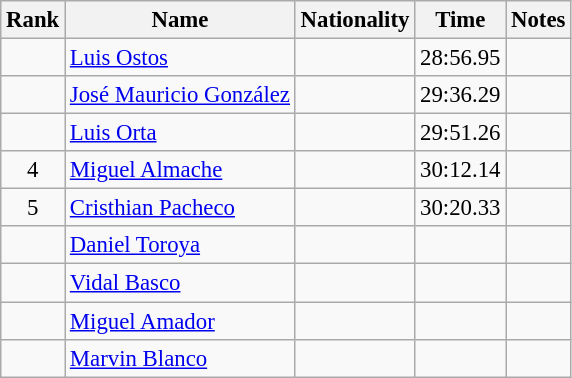<table class="wikitable sortable" style="text-align:center;font-size:95%">
<tr>
<th>Rank</th>
<th>Name</th>
<th>Nationality</th>
<th>Time</th>
<th>Notes</th>
</tr>
<tr>
<td></td>
<td align=left><a href='#'>Luis Ostos</a></td>
<td align=left></td>
<td>28:56.95</td>
<td></td>
</tr>
<tr>
<td></td>
<td align=left><a href='#'>José Mauricio González</a></td>
<td align=left></td>
<td>29:36.29</td>
<td></td>
</tr>
<tr>
<td></td>
<td align=left><a href='#'>Luis Orta</a></td>
<td align=left></td>
<td>29:51.26</td>
<td></td>
</tr>
<tr>
<td>4</td>
<td align=left><a href='#'>Miguel Almache</a></td>
<td align=left></td>
<td>30:12.14</td>
<td></td>
</tr>
<tr>
<td>5</td>
<td align=left><a href='#'>Cristhian Pacheco</a></td>
<td align=left></td>
<td>30:20.33</td>
<td></td>
</tr>
<tr>
<td></td>
<td align=left><a href='#'>Daniel Toroya</a></td>
<td align=left></td>
<td></td>
<td></td>
</tr>
<tr>
<td></td>
<td align=left><a href='#'>Vidal Basco</a></td>
<td align=left></td>
<td></td>
<td></td>
</tr>
<tr>
<td></td>
<td align=left><a href='#'>Miguel Amador</a></td>
<td align=left></td>
<td></td>
<td></td>
</tr>
<tr>
<td></td>
<td align=left><a href='#'>Marvin Blanco</a></td>
<td align=left></td>
<td></td>
<td></td>
</tr>
</table>
